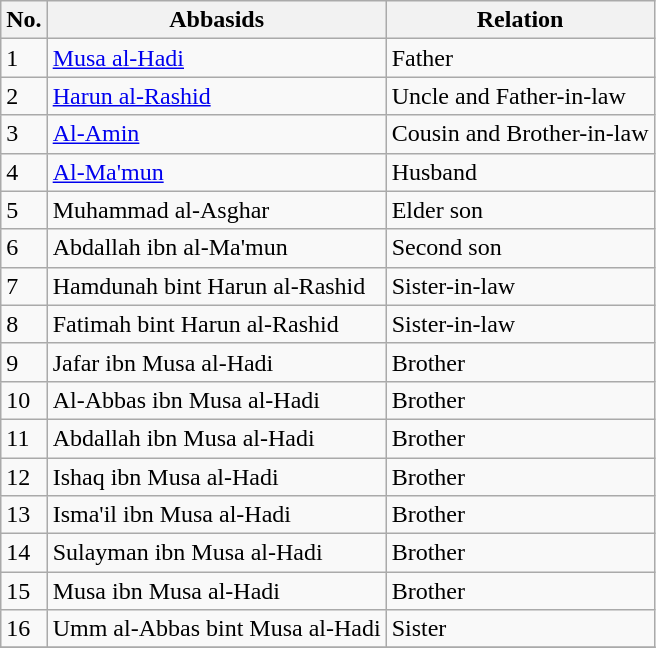<table class="wikitable" border="2">
<tr>
<th>No.</th>
<th>Abbasids</th>
<th>Relation</th>
</tr>
<tr>
<td>1</td>
<td><a href='#'>Musa al-Hadi</a></td>
<td>Father</td>
</tr>
<tr>
<td>2</td>
<td><a href='#'>Harun al-Rashid</a></td>
<td>Uncle and Father-in-law</td>
</tr>
<tr>
<td>3</td>
<td><a href='#'>Al-Amin</a></td>
<td>Cousin and Brother-in-law</td>
</tr>
<tr>
<td>4</td>
<td><a href='#'>Al-Ma'mun</a></td>
<td>Husband</td>
</tr>
<tr>
<td>5</td>
<td>Muhammad al-Asghar</td>
<td>Elder son</td>
</tr>
<tr>
<td>6</td>
<td>Abdallah ibn al-Ma'mun</td>
<td>Second son</td>
</tr>
<tr>
<td>7</td>
<td>Hamdunah bint Harun al-Rashid</td>
<td>Sister-in-law</td>
</tr>
<tr>
<td>8</td>
<td>Fatimah bint Harun al-Rashid</td>
<td>Sister-in-law</td>
</tr>
<tr>
<td>9</td>
<td>Jafar ibn Musa al-Hadi</td>
<td>Brother</td>
</tr>
<tr>
<td>10</td>
<td>Al-Abbas ibn Musa al-Hadi</td>
<td>Brother</td>
</tr>
<tr>
<td>11</td>
<td>Abdallah ibn Musa al-Hadi</td>
<td>Brother</td>
</tr>
<tr>
<td>12</td>
<td>Ishaq ibn Musa al-Hadi</td>
<td>Brother</td>
</tr>
<tr>
<td>13</td>
<td>Isma'il ibn Musa al-Hadi</td>
<td>Brother</td>
</tr>
<tr>
<td>14</td>
<td>Sulayman ibn Musa al-Hadi</td>
<td>Brother</td>
</tr>
<tr>
<td>15</td>
<td>Musa ibn Musa al-Hadi</td>
<td>Brother</td>
</tr>
<tr>
<td>16</td>
<td>Umm al-Abbas bint Musa al-Hadi</td>
<td>Sister</td>
</tr>
<tr>
</tr>
</table>
